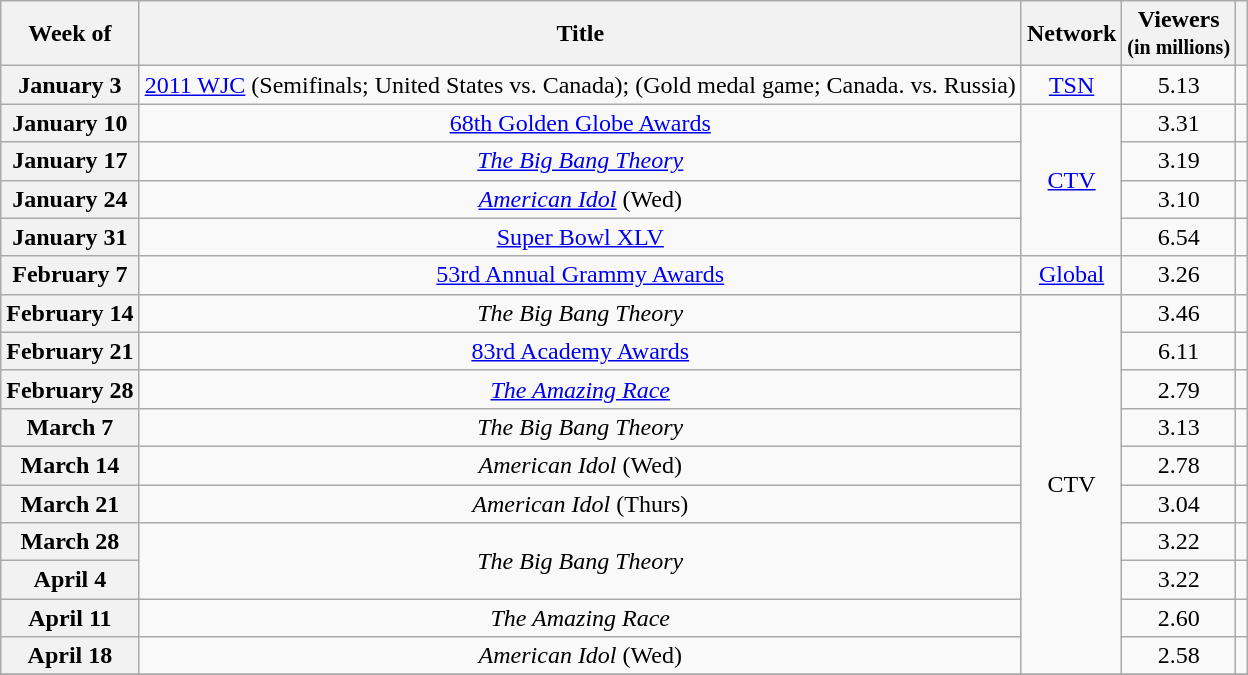<table class="wikitable plainrowheaders" style="text-align: center; display: inline-table;">
<tr>
<th>Week of</th>
<th>Title</th>
<th>Network</th>
<th>Viewers<br><small>(in millions)</small></th>
<th></th>
</tr>
<tr>
<th scope="row">January 3</th>
<td><a href='#'>2011 WJC</a> (Semifinals; United States vs. Canada); (Gold medal game; Canada. vs. Russia)</td>
<td><a href='#'>TSN</a></td>
<td>5.13</td>
<td></td>
</tr>
<tr>
<th scope="row">January 10</th>
<td><a href='#'>68th Golden Globe Awards</a></td>
<td rowspan="4"><a href='#'>CTV</a></td>
<td>3.31</td>
<td></td>
</tr>
<tr>
<th scope="row">January 17</th>
<td><em><a href='#'>The Big Bang Theory</a></em></td>
<td>3.19</td>
<td></td>
</tr>
<tr>
<th scope="row">January 24</th>
<td><em><a href='#'>American Idol</a></em> (Wed)</td>
<td>3.10</td>
<td></td>
</tr>
<tr>
<th scope="row">January 31</th>
<td><a href='#'>Super Bowl XLV</a></td>
<td>6.54</td>
<td></td>
</tr>
<tr>
<th scope="row">February 7</th>
<td><a href='#'>53rd Annual Grammy Awards</a></td>
<td><a href='#'>Global</a></td>
<td>3.26</td>
<td></td>
</tr>
<tr>
<th scope="row">February 14</th>
<td><em>The Big Bang Theory</em></td>
<td rowspan="10">CTV</td>
<td>3.46</td>
<td></td>
</tr>
<tr>
<th scope="row">February 21</th>
<td><a href='#'>83rd Academy Awards</a></td>
<td>6.11</td>
<td></td>
</tr>
<tr>
<th scope="row">February 28</th>
<td><em><a href='#'>The Amazing Race</a></em></td>
<td>2.79</td>
<td></td>
</tr>
<tr>
<th scope="row">March 7</th>
<td><em>The Big Bang Theory</em></td>
<td>3.13</td>
<td></td>
</tr>
<tr>
<th scope="row">March 14</th>
<td><em>American Idol</em> (Wed)</td>
<td>2.78</td>
<td></td>
</tr>
<tr>
<th scope="row">March 21</th>
<td><em>American Idol</em> (Thurs)</td>
<td>3.04</td>
<td></td>
</tr>
<tr>
<th scope="row">March 28</th>
<td rowspan="2"><em>The Big Bang Theory</em></td>
<td>3.22</td>
<td></td>
</tr>
<tr>
<th scope="row">April 4</th>
<td>3.22</td>
<td></td>
</tr>
<tr>
<th scope="row">April 11</th>
<td><em>The Amazing Race</em></td>
<td>2.60</td>
<td></td>
</tr>
<tr>
<th scope="row">April 18</th>
<td><em>American Idol</em> (Wed)</td>
<td>2.58</td>
<td></td>
</tr>
<tr>
</tr>
</table>
